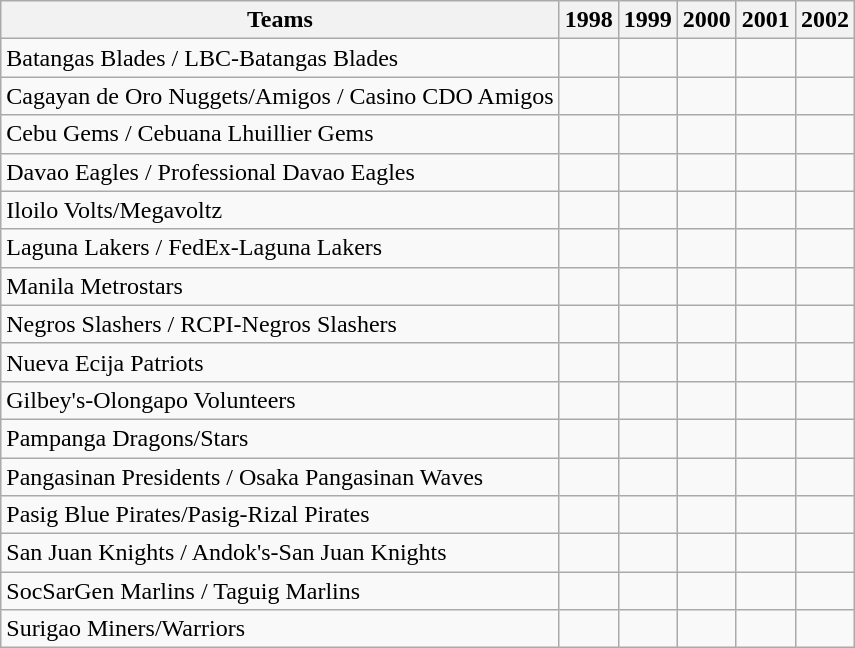<table class="wikitable">
<tr>
<th>Teams</th>
<th>1998</th>
<th>1999</th>
<th>2000</th>
<th>2001</th>
<th>2002</th>
</tr>
<tr>
<td>Batangas Blades / LBC-Batangas Blades</td>
<td style="text-align:center;"></td>
<td style="text-align:center;"></td>
<td style="text-align:center;"></td>
<td style="text-align:center;"></td>
<td style="text-align:center;"></td>
</tr>
<tr>
<td>Cagayan de Oro Nuggets/Amigos / Casino CDO Amigos</td>
<td style="text-align:center;"></td>
<td style="text-align:center;"></td>
<td style="text-align:center;"></td>
<td style="text-align:center;"></td>
<td style="text-align:center;"></td>
</tr>
<tr>
<td>Cebu Gems / Cebuana Lhuillier Gems</td>
<td style="text-align:center;"></td>
<td style="text-align:center;"></td>
<td style="text-align:center;"></td>
<td style="text-align:center;"></td>
<td style="text-align:center;"></td>
</tr>
<tr>
<td>Davao Eagles / Professional Davao Eagles</td>
<td style="text-align:center;"></td>
<td style="text-align:center;"></td>
<td style="text-align:center;"></td>
<td style="text-align:center;"></td>
<td style="text-align:center;"></td>
</tr>
<tr>
<td>Iloilo Volts/Megavoltz</td>
<td style="text-align:center;"></td>
<td style="text-align:center;"></td>
<td style="text-align:center;"></td>
<td style="text-align:center;"></td>
<td style="text-align:center;"></td>
</tr>
<tr>
<td>Laguna Lakers / FedEx-Laguna Lakers</td>
<td style="text-align:center;"></td>
<td style="text-align:center;"></td>
<td style="text-align:center;"></td>
<td style="text-align:center;"></td>
<td style="text-align:center;"></td>
</tr>
<tr>
<td>Manila Metrostars</td>
<td style="text-align:center;"></td>
<td style="text-align:center;"></td>
<td style="text-align:center;"></td>
<td style="text-align:center;"></td>
<td style="text-align:center;"></td>
</tr>
<tr>
<td>Negros Slashers / RCPI-Negros Slashers</td>
<td style="text-align:center;"></td>
<td style="text-align:center;"></td>
<td style="text-align:center;"></td>
<td style="text-align:center;"></td>
<td style="text-align:center;"></td>
</tr>
<tr>
<td>Nueva Ecija Patriots</td>
<td style="text-align:center;"></td>
<td style="text-align:center;"></td>
<td style="text-align:center;"></td>
<td style="text-align:center;"></td>
<td style="text-align:center;"></td>
</tr>
<tr>
<td>Gilbey's-Olongapo Volunteers</td>
<td style="text-align:center;"></td>
<td style="text-align:center;"></td>
<td style="text-align:center;"></td>
<td style="text-align:center;"></td>
<td style="text-align:center;"></td>
</tr>
<tr>
<td>Pampanga Dragons/Stars</td>
<td style="text-align:center;"></td>
<td style="text-align:center;"></td>
<td style="text-align:center;"></td>
<td style="text-align:center;"></td>
<td style="text-align:center;"></td>
</tr>
<tr>
<td>Pangasinan Presidents / Osaka Pangasinan Waves</td>
<td style="text-align:center;"></td>
<td style="text-align:center;"></td>
<td style="text-align:center;"></td>
<td style="text-align:center;"></td>
<td style="text-align:center;"></td>
</tr>
<tr>
<td>Pasig Blue Pirates/Pasig-Rizal Pirates</td>
<td style="text-align:center;"></td>
<td style="text-align:center;"></td>
<td style="text-align:center;"></td>
<td style="text-align:center;"></td>
<td style="text-align:center;"></td>
</tr>
<tr>
<td>San Juan Knights / Andok's-San Juan Knights</td>
<td style="text-align:center;"></td>
<td style="text-align:center;"></td>
<td style="text-align:center;"></td>
<td style="text-align:center;"></td>
<td style="text-align:center;"></td>
</tr>
<tr>
<td>SocSarGen Marlins / Taguig Marlins</td>
<td style="text-align:center;"></td>
<td style="text-align:center;"></td>
<td style="text-align:center;"></td>
<td style="text-align:center;"></td>
<td style="text-align:center;"></td>
</tr>
<tr>
<td>Surigao Miners/Warriors</td>
<td style="text-align:center;"></td>
<td style="text-align:center;"></td>
<td style="text-align:center;"></td>
<td style="text-align:center;"></td>
<td style="text-align:center;"></td>
</tr>
</table>
